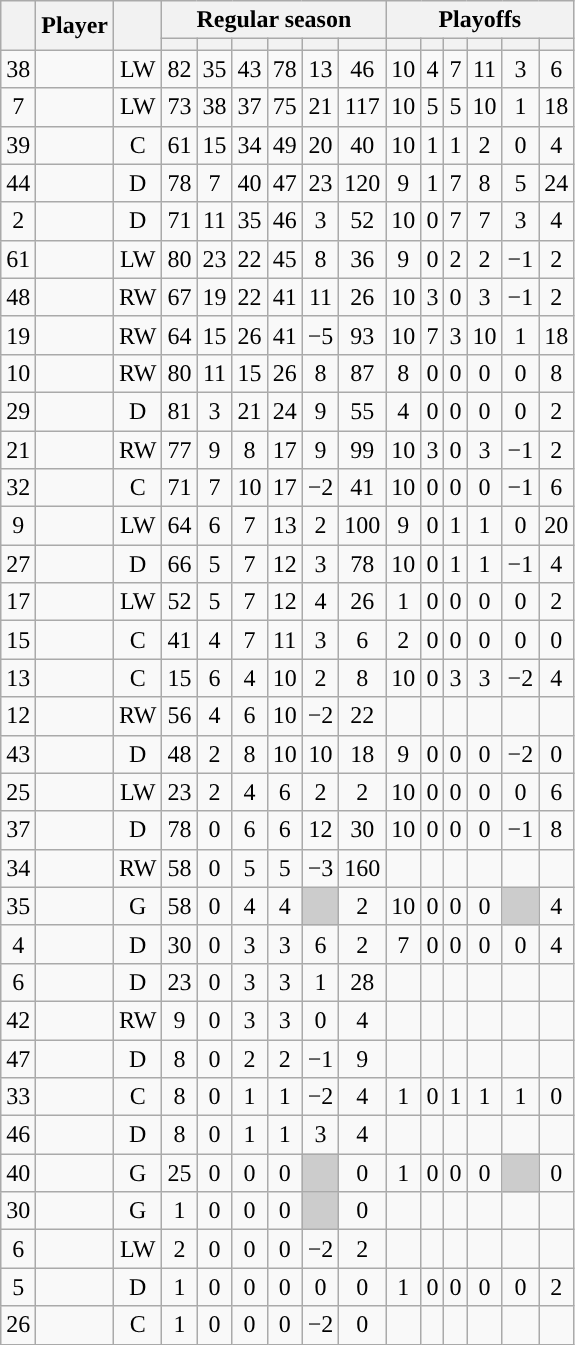<table class="wikitable sortable plainrowheaders" style="text-align:center;">
<tr>
<th scope="col" data-sort-type="number" rowspan="2"></th>
<th scope="col" rowspan="2">Player</th>
<th scope="col" rowspan="2"></th>
<th scope=colgroup colspan=6>Regular season</th>
<th scope=colgroup colspan=6>Playoffs</th>
</tr>
<tr>
<th scope="col" data-sort-type="number"></th>
<th scope="col" data-sort-type="number"></th>
<th scope="col" data-sort-type="number"></th>
<th scope="col" data-sort-type="number"></th>
<th scope="col" data-sort-type="number"></th>
<th scope="col" data-sort-type="number"></th>
<th scope="col" data-sort-type="number"></th>
<th scope="col" data-sort-type="number"></th>
<th scope="col" data-sort-type="number"></th>
<th scope="col" data-sort-type="number"></th>
<th scope="col" data-sort-type="number"></th>
<th scope="col" data-sort-type="number"></th>
</tr>
<tr>
<td scope="row">38</td>
<td align="left"></td>
<td>LW</td>
<td>82</td>
<td>35</td>
<td>43</td>
<td>78</td>
<td>13</td>
<td>46</td>
<td>10</td>
<td>4</td>
<td>7</td>
<td>11</td>
<td>3</td>
<td>6</td>
</tr>
<tr>
<td scope="row">7</td>
<td align="left"></td>
<td>LW</td>
<td>73</td>
<td>38</td>
<td>37</td>
<td>75</td>
<td>21</td>
<td>117</td>
<td>10</td>
<td>5</td>
<td>5</td>
<td>10</td>
<td>1</td>
<td>18</td>
</tr>
<tr>
<td scope="row">39</td>
<td align="left"></td>
<td>C</td>
<td>61</td>
<td>15</td>
<td>34</td>
<td>49</td>
<td>20</td>
<td>40</td>
<td>10</td>
<td>1</td>
<td>1</td>
<td>2</td>
<td>0</td>
<td>4</td>
</tr>
<tr>
<td scope="row">44</td>
<td align="left"></td>
<td>D</td>
<td>78</td>
<td>7</td>
<td>40</td>
<td>47</td>
<td>23</td>
<td>120</td>
<td>9</td>
<td>1</td>
<td>7</td>
<td>8</td>
<td>5</td>
<td>24</td>
</tr>
<tr>
<td scope="row">2</td>
<td align="left"></td>
<td>D</td>
<td>71</td>
<td>11</td>
<td>35</td>
<td>46</td>
<td>3</td>
<td>52</td>
<td>10</td>
<td>0</td>
<td>7</td>
<td>7</td>
<td>3</td>
<td>4</td>
</tr>
<tr>
<td scope="row">61</td>
<td align="left"></td>
<td>LW</td>
<td>80</td>
<td>23</td>
<td>22</td>
<td>45</td>
<td>8</td>
<td>36</td>
<td>9</td>
<td>0</td>
<td>2</td>
<td>2</td>
<td>−1</td>
<td>2</td>
</tr>
<tr>
<td scope="row">48</td>
<td align="left"></td>
<td>RW</td>
<td>67</td>
<td>19</td>
<td>22</td>
<td>41</td>
<td>11</td>
<td>26</td>
<td>10</td>
<td>3</td>
<td>0</td>
<td>3</td>
<td>−1</td>
<td>2</td>
</tr>
<tr>
<td scope="row">19</td>
<td align="left"></td>
<td>RW</td>
<td>64</td>
<td>15</td>
<td>26</td>
<td>41</td>
<td>−5</td>
<td>93</td>
<td>10</td>
<td>7</td>
<td>3</td>
<td>10</td>
<td>1</td>
<td>18</td>
</tr>
<tr>
<td scope="row">10</td>
<td align="left"></td>
<td>RW</td>
<td>80</td>
<td>11</td>
<td>15</td>
<td>26</td>
<td>8</td>
<td>87</td>
<td>8</td>
<td>0</td>
<td>0</td>
<td>0</td>
<td>0</td>
<td>8</td>
</tr>
<tr>
<td scope="row">29</td>
<td align="left"></td>
<td>D</td>
<td>81</td>
<td>3</td>
<td>21</td>
<td>24</td>
<td>9</td>
<td>55</td>
<td>4</td>
<td>0</td>
<td>0</td>
<td>0</td>
<td>0</td>
<td>2</td>
</tr>
<tr>
<td scope="row">21</td>
<td align="left"></td>
<td>RW</td>
<td>77</td>
<td>9</td>
<td>8</td>
<td>17</td>
<td>9</td>
<td>99</td>
<td>10</td>
<td>3</td>
<td>0</td>
<td>3</td>
<td>−1</td>
<td>2</td>
</tr>
<tr>
<td scope="row">32</td>
<td align="left"></td>
<td>C</td>
<td>71</td>
<td>7</td>
<td>10</td>
<td>17</td>
<td>−2</td>
<td>41</td>
<td>10</td>
<td>0</td>
<td>0</td>
<td>0</td>
<td>−1</td>
<td>6</td>
</tr>
<tr>
<td scope="row">9</td>
<td align="left"></td>
<td>LW</td>
<td>64</td>
<td>6</td>
<td>7</td>
<td>13</td>
<td>2</td>
<td>100</td>
<td>9</td>
<td>0</td>
<td>1</td>
<td>1</td>
<td>0</td>
<td>20</td>
</tr>
<tr>
<td scope="row">27</td>
<td align="left"></td>
<td>D</td>
<td>66</td>
<td>5</td>
<td>7</td>
<td>12</td>
<td>3</td>
<td>78</td>
<td>10</td>
<td>0</td>
<td>1</td>
<td>1</td>
<td>−1</td>
<td>4</td>
</tr>
<tr>
<td scope="row">17</td>
<td align="left"></td>
<td>LW</td>
<td>52</td>
<td>5</td>
<td>7</td>
<td>12</td>
<td>4</td>
<td>26</td>
<td>1</td>
<td>0</td>
<td>0</td>
<td>0</td>
<td>0</td>
<td>2</td>
</tr>
<tr>
<td scope="row">15</td>
<td align="left"></td>
<td>C</td>
<td>41</td>
<td>4</td>
<td>7</td>
<td>11</td>
<td>3</td>
<td>6</td>
<td>2</td>
<td>0</td>
<td>0</td>
<td>0</td>
<td>0</td>
<td>0</td>
</tr>
<tr>
<td scope="row">13</td>
<td align="left"></td>
<td>C</td>
<td>15</td>
<td>6</td>
<td>4</td>
<td>10</td>
<td>2</td>
<td>8</td>
<td>10</td>
<td>0</td>
<td>3</td>
<td>3</td>
<td>−2</td>
<td>4</td>
</tr>
<tr>
<td scope="row">12</td>
<td align="left"></td>
<td>RW</td>
<td>56</td>
<td>4</td>
<td>6</td>
<td>10</td>
<td>−2</td>
<td>22</td>
<td></td>
<td></td>
<td></td>
<td></td>
<td></td>
<td></td>
</tr>
<tr>
<td scope="row">43</td>
<td align="left"></td>
<td>D</td>
<td>48</td>
<td>2</td>
<td>8</td>
<td>10</td>
<td>10</td>
<td>18</td>
<td>9</td>
<td>0</td>
<td>0</td>
<td>0</td>
<td>−2</td>
<td>0</td>
</tr>
<tr>
<td scope="row">25</td>
<td align="left"></td>
<td>LW</td>
<td>23</td>
<td>2</td>
<td>4</td>
<td>6</td>
<td>2</td>
<td>2</td>
<td>10</td>
<td>0</td>
<td>0</td>
<td>0</td>
<td>0</td>
<td>6</td>
</tr>
<tr>
<td scope="row">37</td>
<td align="left"></td>
<td>D</td>
<td>78</td>
<td>0</td>
<td>6</td>
<td>6</td>
<td>12</td>
<td>30</td>
<td>10</td>
<td>0</td>
<td>0</td>
<td>0</td>
<td>−1</td>
<td>8</td>
</tr>
<tr>
<td scope="row">34</td>
<td align="left"></td>
<td>RW</td>
<td>58</td>
<td>0</td>
<td>5</td>
<td>5</td>
<td>−3</td>
<td>160</td>
<td></td>
<td></td>
<td></td>
<td></td>
<td></td>
<td></td>
</tr>
<tr>
<td scope="row">35</td>
<td align="left"></td>
<td>G</td>
<td>58</td>
<td>0</td>
<td>4</td>
<td>4</td>
<td style="background:#ccc"></td>
<td>2</td>
<td>10</td>
<td>0</td>
<td>0</td>
<td>0</td>
<td style="background:#ccc"></td>
<td>4</td>
</tr>
<tr>
<td scope="row">4</td>
<td align="left"></td>
<td>D</td>
<td>30</td>
<td>0</td>
<td>3</td>
<td>3</td>
<td>6</td>
<td>2</td>
<td>7</td>
<td>0</td>
<td>0</td>
<td>0</td>
<td>0</td>
<td>4</td>
</tr>
<tr>
<td scope="row">6</td>
<td align="left"></td>
<td>D</td>
<td>23</td>
<td>0</td>
<td>3</td>
<td>3</td>
<td>1</td>
<td>28</td>
<td></td>
<td></td>
<td></td>
<td></td>
<td></td>
<td></td>
</tr>
<tr>
<td scope="row">42</td>
<td align="left"></td>
<td>RW</td>
<td>9</td>
<td>0</td>
<td>3</td>
<td>3</td>
<td>0</td>
<td>4</td>
<td></td>
<td></td>
<td></td>
<td></td>
<td></td>
<td></td>
</tr>
<tr>
<td scope="row">47</td>
<td align="left"></td>
<td>D</td>
<td>8</td>
<td>0</td>
<td>2</td>
<td>2</td>
<td>−1</td>
<td>9</td>
<td></td>
<td></td>
<td></td>
<td></td>
<td></td>
<td></td>
</tr>
<tr>
<td scope="row">33</td>
<td align="left"></td>
<td>C</td>
<td>8</td>
<td>0</td>
<td>1</td>
<td>1</td>
<td>−2</td>
<td>4</td>
<td>1</td>
<td>0</td>
<td>1</td>
<td>1</td>
<td>1</td>
<td>0</td>
</tr>
<tr>
<td scope="row">46</td>
<td align="left"></td>
<td>D</td>
<td>8</td>
<td>0</td>
<td>1</td>
<td>1</td>
<td>3</td>
<td>4</td>
<td></td>
<td></td>
<td></td>
<td></td>
<td></td>
<td></td>
</tr>
<tr>
<td scope="row">40</td>
<td align="left"></td>
<td>G</td>
<td>25</td>
<td>0</td>
<td>0</td>
<td>0</td>
<td style="background:#ccc"></td>
<td>0</td>
<td>1</td>
<td>0</td>
<td>0</td>
<td>0</td>
<td style="background:#ccc"></td>
<td>0</td>
</tr>
<tr>
<td scope="row">30</td>
<td align="left"></td>
<td>G</td>
<td>1</td>
<td>0</td>
<td>0</td>
<td>0</td>
<td style="background:#ccc"></td>
<td>0</td>
<td></td>
<td></td>
<td></td>
<td></td>
<td></td>
<td></td>
</tr>
<tr>
<td scope="row">6</td>
<td align="left"></td>
<td>LW</td>
<td>2</td>
<td>0</td>
<td>0</td>
<td>0</td>
<td>−2</td>
<td>2</td>
<td></td>
<td></td>
<td></td>
<td></td>
<td></td>
<td></td>
</tr>
<tr>
<td scope="row">5</td>
<td align="left"></td>
<td>D</td>
<td>1</td>
<td>0</td>
<td>0</td>
<td>0</td>
<td>0</td>
<td>0</td>
<td>1</td>
<td>0</td>
<td>0</td>
<td>0</td>
<td>0</td>
<td>2</td>
</tr>
<tr>
<td scope="row">26</td>
<td align="left"></td>
<td>C</td>
<td>1</td>
<td>0</td>
<td>0</td>
<td>0</td>
<td>−2</td>
<td>0</td>
<td></td>
<td></td>
<td></td>
<td></td>
<td></td>
<td></td>
</tr>
</table>
